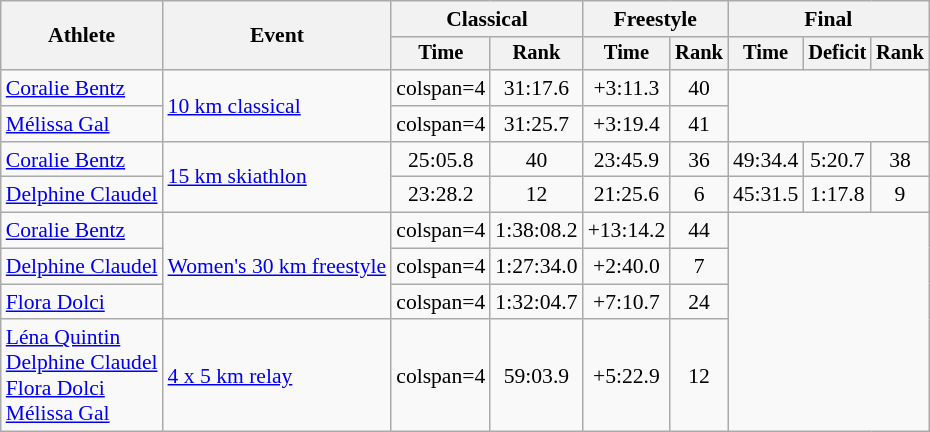<table class="wikitable" style="font-size:90%">
<tr>
<th rowspan=2>Athlete</th>
<th rowspan=2>Event</th>
<th colspan=2>Classical</th>
<th colspan=2>Freestyle</th>
<th colspan=3>Final</th>
</tr>
<tr style="font-size: 95%">
<th>Time</th>
<th>Rank</th>
<th>Time</th>
<th>Rank</th>
<th>Time</th>
<th>Deficit</th>
<th>Rank</th>
</tr>
<tr align=center>
<td align=left><a href='#'>Coralie Bentz</a></td>
<td align=left rowspan=2><a href='#'>10 km classical</a></td>
<td>colspan=4 </td>
<td>31:17.6</td>
<td>+3:11.3</td>
<td>40</td>
</tr>
<tr align=center>
<td align=left><a href='#'>Mélissa Gal</a></td>
<td>colspan=4 </td>
<td>31:25.7</td>
<td>+3:19.4</td>
<td>41</td>
</tr>
<tr align=center>
<td align=left><a href='#'>Coralie Bentz</a></td>
<td align=left rowspan=2><a href='#'>15 km skiathlon</a></td>
<td>25:05.8</td>
<td>40</td>
<td>23:45.9</td>
<td>36</td>
<td>49:34.4</td>
<td>5:20.7</td>
<td>38</td>
</tr>
<tr align=center>
<td align=left><a href='#'>Delphine Claudel</a></td>
<td>23:28.2</td>
<td>12</td>
<td>21:25.6</td>
<td>6</td>
<td>45:31.5</td>
<td>1:17.8</td>
<td>9</td>
</tr>
<tr align=center>
<td align=left><a href='#'>Coralie Bentz</a></td>
<td align=left rowspan=3><a href='#'>Women's 30 km freestyle</a></td>
<td>colspan=4 </td>
<td>1:38:08.2</td>
<td>+13:14.2</td>
<td>44</td>
</tr>
<tr align=center>
<td align=left><a href='#'>Delphine Claudel</a></td>
<td>colspan=4 </td>
<td>1:27:34.0</td>
<td>+2:40.0</td>
<td>7</td>
</tr>
<tr align=center>
<td align=left><a href='#'>Flora Dolci</a></td>
<td>colspan=4 </td>
<td>1:32:04.7</td>
<td>+7:10.7</td>
<td>24</td>
</tr>
<tr align=center>
<td align=left><a href='#'>Léna Quintin</a><br><a href='#'>Delphine Claudel</a><br><a href='#'>Flora Dolci</a><br><a href='#'>Mélissa Gal</a></td>
<td align=left><a href='#'>4 x 5 km relay</a></td>
<td>colspan=4 </td>
<td>59:03.9</td>
<td>+5:22.9</td>
<td>12</td>
</tr>
</table>
